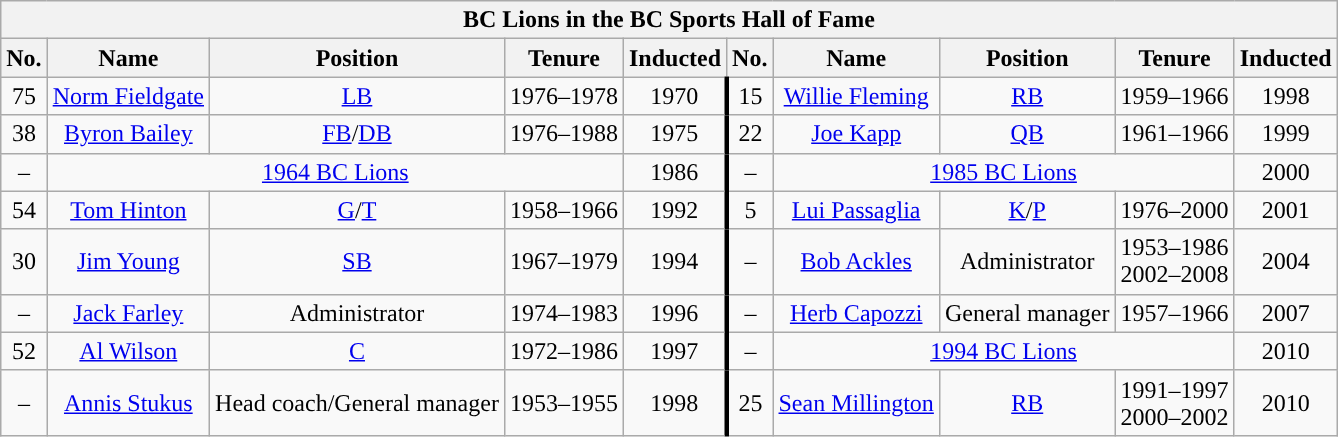<table class="wikitable" style="text-align:center">
<tr>
<th colspan="10"><strong>BC Lions in the BC Sports Hall of Fame</strong></th>
</tr>
<tr>
<th>No.</th>
<th>Name</th>
<th>Position</th>
<th>Tenure</th>
<th>Inducted</th>
<th>No.</th>
<th>Name</th>
<th>Position</th>
<th>Tenure</th>
<th>Inducted</th>
</tr>
<tr>
<td>75</td>
<td><a href='#'>Norm Fieldgate</a></td>
<td><a href='#'>LB</a></td>
<td>1976–1978</td>
<td align=center style="border-right:3px solid ">1970</td>
<td>15</td>
<td><a href='#'>Willie Fleming</a></td>
<td><a href='#'>RB</a></td>
<td>1959–1966</td>
<td align=center;>1998</td>
</tr>
<tr>
<td>38</td>
<td><a href='#'>Byron Bailey</a></td>
<td><a href='#'>FB</a>/<a href='#'>DB</a></td>
<td>1976–1988</td>
<td align=center style="border-right:3px solid ">1975</td>
<td>22</td>
<td><a href='#'>Joe Kapp</a></td>
<td><a href='#'>QB</a></td>
<td>1961–1966</td>
<td>1999</td>
</tr>
<tr>
<td>–</td>
<td colspan=3><a href='#'>1964 BC Lions</a></td>
<td align=center style="border-right:3px solid ">1986</td>
<td>–</td>
<td colspan=3><a href='#'>1985 BC Lions</a></td>
<td>2000</td>
</tr>
<tr>
<td>54</td>
<td><a href='#'>Tom Hinton</a></td>
<td><a href='#'>G</a>/<a href='#'>T</a></td>
<td>1958–1966</td>
<td align=center style="border-right:3px solid ">1992</td>
<td>5</td>
<td><a href='#'>Lui Passaglia</a></td>
<td><a href='#'>K</a>/<a href='#'>P</a></td>
<td>1976–2000</td>
<td>2001</td>
</tr>
<tr>
<td>30</td>
<td><a href='#'>Jim Young</a></td>
<td><a href='#'>SB</a></td>
<td>1967–1979</td>
<td align=center style="border-right:3px solid ">1994</td>
<td>–</td>
<td><a href='#'>Bob Ackles</a></td>
<td>Administrator</td>
<td>1953–1986<br>2002–2008</td>
<td>2004</td>
</tr>
<tr>
<td>–</td>
<td><a href='#'>Jack Farley</a></td>
<td>Administrator</td>
<td>1974–1983</td>
<td align=center style="border-right:3px solid ">1996</td>
<td>–</td>
<td><a href='#'>Herb Capozzi</a></td>
<td>General manager</td>
<td>1957–1966</td>
<td>2007</td>
</tr>
<tr>
<td>52</td>
<td><a href='#'>Al Wilson</a></td>
<td><a href='#'>C</a></td>
<td>1972–1986</td>
<td align=center style="border-right:3px solid ">1997</td>
<td>–</td>
<td colspan=3><a href='#'>1994 BC Lions</a></td>
<td>2010</td>
</tr>
<tr>
<td>–</td>
<td><a href='#'>Annis Stukus</a></td>
<td>Head coach/General manager</td>
<td>1953–1955</td>
<td align=center style="border-right:3px solid ">1998</td>
<td>25</td>
<td><a href='#'>Sean Millington</a></td>
<td><a href='#'>RB</a></td>
<td>1991–1997<br>2000–2002</td>
<td>2010</td>
</tr>
</table>
